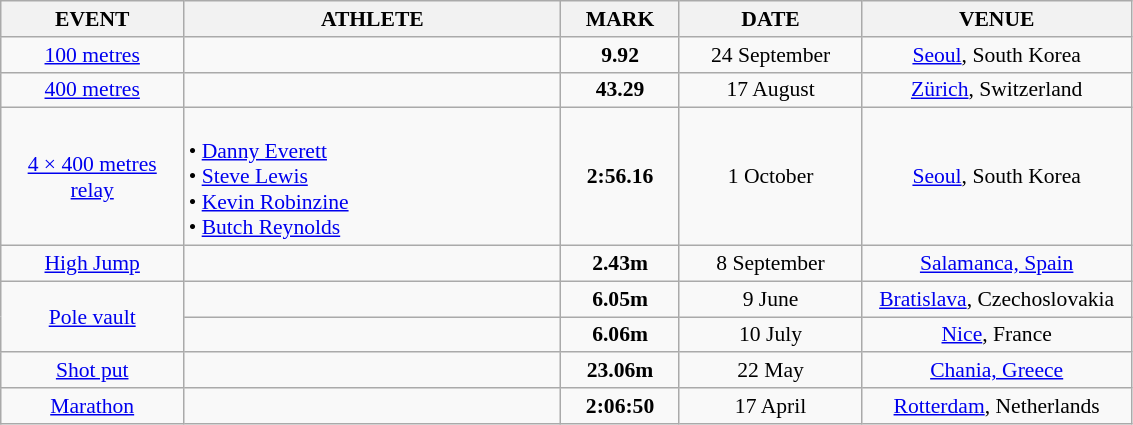<table class="wikitable" style="border-collapse: collapse; font-size: 90%;">
<tr>
<th align="center" style="width: 8em">EVENT</th>
<th align="center" style="width: 17em">ATHLETE</th>
<th align="center" style="width: 5em">MARK</th>
<th align="center" style="width: 8em">DATE</th>
<th align="center" style="width: 12em">VENUE</th>
</tr>
<tr>
<td align=center><a href='#'>100 metres</a></td>
<td></td>
<td align=center><strong>9.92</strong></td>
<td align=center>24 September</td>
<td align=center><a href='#'>Seoul</a>, South Korea</td>
</tr>
<tr>
<td align=center><a href='#'>400 metres</a></td>
<td></td>
<td align=center><strong>43.29</strong></td>
<td align=center>17 August</td>
<td align=center><a href='#'>Zürich</a>, Switzerland</td>
</tr>
<tr>
<td align=center><a href='#'>4 × 400 metres relay</a></td>
<td><br>• <a href='#'>Danny Everett</a><br>• <a href='#'>Steve Lewis</a><br>• <a href='#'>Kevin Robinzine</a><br>• <a href='#'>Butch Reynolds</a></td>
<td align=center><strong>2:56.16</strong></td>
<td align=center>1 October</td>
<td align=center><a href='#'>Seoul</a>, South Korea</td>
</tr>
<tr>
<td align="center"><a href='#'>High Jump</a></td>
<td></td>
<td align="center"><strong>2.43m</strong></td>
<td align="center">8 September</td>
<td align="center"><a href='#'>Salamanca, Spain</a></td>
</tr>
<tr>
<td rowspan="2" align="center"><a href='#'>Pole vault</a></td>
<td></td>
<td align="center"><strong>6.05m</strong></td>
<td align="center">9 June</td>
<td align="center"><a href='#'>Bratislava</a>, Czechoslovakia</td>
</tr>
<tr>
<td></td>
<td align="center"><strong>6.06m</strong></td>
<td align="center">10 July</td>
<td align="center"><a href='#'>Nice</a>, France</td>
</tr>
<tr>
<td align="center"><a href='#'>Shot put</a></td>
<td></td>
<td align="center"><strong>23.06m</strong></td>
<td align="center">22 May</td>
<td align="center"><a href='#'>Chania, Greece</a></td>
</tr>
<tr>
<td align="center"><a href='#'>Marathon</a></td>
<td></td>
<td align="center"><strong>2:06:50</strong></td>
<td align="center">17 April</td>
<td align="center"><a href='#'>Rotterdam</a>, Netherlands</td>
</tr>
</table>
